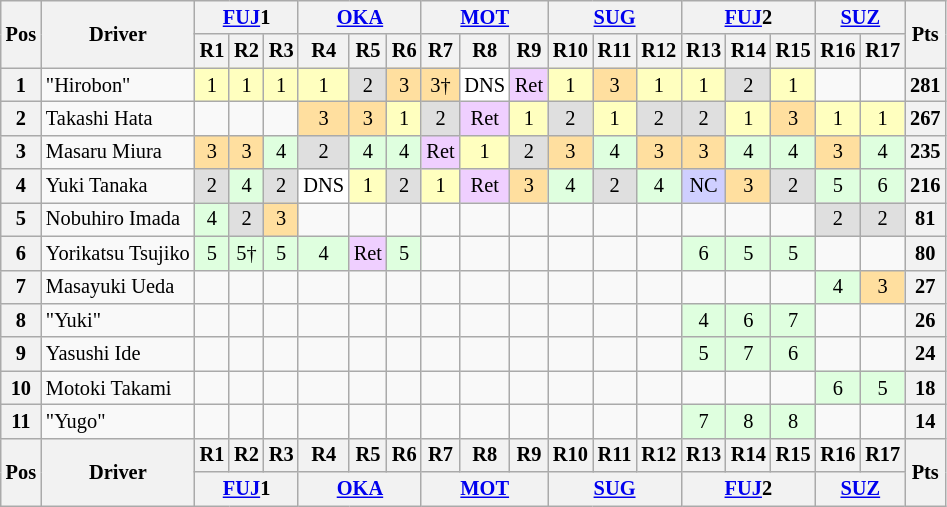<table class="wikitable" style="font-size: 85%; text-align: center;">
<tr>
<th rowspan="2" valign="middle">Pos</th>
<th rowspan="2" valign="middle">Driver</th>
<th colspan="3"><a href='#'>FUJ</a>1</th>
<th colspan="3"><a href='#'>OKA</a></th>
<th colspan="3"><a href='#'>MOT</a></th>
<th colspan="3"><a href='#'>SUG</a></th>
<th colspan="3"><a href='#'>FUJ</a>2</th>
<th colspan="2"><a href='#'>SUZ</a></th>
<th rowspan="2" valign="middle">Pts</th>
</tr>
<tr>
<th>R1</th>
<th>R2</th>
<th>R3</th>
<th>R4</th>
<th>R5</th>
<th>R6</th>
<th>R7</th>
<th>R8</th>
<th>R9</th>
<th>R10</th>
<th>R11</th>
<th>R12</th>
<th>R13</th>
<th>R14</th>
<th>R15</th>
<th>R16</th>
<th>R17</th>
</tr>
<tr>
<th>1</th>
<td align=left> "Hirobon"</td>
<td bgcolor="#FFFFBF">1</td>
<td bgcolor="#FFFFBF">1</td>
<td bgcolor="#FFFFBF">1</td>
<td bgcolor="#FFFFBF">1</td>
<td bgcolor="#DFDFDF">2</td>
<td bgcolor="#FFDF9F">3</td>
<td bgcolor="#FFDF9F">3†</td>
<td bgcolor="#FFFFFF">DNS</td>
<td bgcolor="#EFCFFF">Ret</td>
<td bgcolor="#FFFFBF">1</td>
<td bgcolor="#FFDF9F">3</td>
<td bgcolor="#FFFFBF">1</td>
<td bgcolor="#FFFFBF">1</td>
<td bgcolor="#DFDFDF">2</td>
<td bgcolor="#FFFFBF">1</td>
<td></td>
<td></td>
<th>281</th>
</tr>
<tr>
<th>2</th>
<td align="left"> Takashi Hata</td>
<td></td>
<td></td>
<td></td>
<td bgcolor="#FFDF9F">3</td>
<td bgcolor="#FFDF9F">3</td>
<td bgcolor="#FFFFBF">1</td>
<td bgcolor="#DFDFDF">2</td>
<td bgcolor="#EFCFFF">Ret</td>
<td bgcolor="#FFFFBF">1</td>
<td bgcolor="#DFDFDF">2</td>
<td bgcolor="#FFFFBF">1</td>
<td bgcolor="#DFDFDF">2</td>
<td bgcolor="#DFDFDF">2</td>
<td bgcolor="#FFFFBF">1</td>
<td bgcolor="#FFDF9F">3</td>
<td bgcolor="#FFFFBF">1</td>
<td bgcolor="#FFFFBF">1</td>
<th>267</th>
</tr>
<tr>
<th>3</th>
<td align="left"> Masaru Miura</td>
<td bgcolor="#FFDF9F">3</td>
<td bgcolor="#FFDF9F">3</td>
<td bgcolor="#DFFFDF">4</td>
<td bgcolor="#DFDFDF">2</td>
<td bgcolor="#DFFFDF">4</td>
<td bgcolor="#DFFFDF">4</td>
<td bgcolor="#EFCFFF">Ret</td>
<td bgcolor="#FFFFBF">1</td>
<td bgcolor="#DFDFDF">2</td>
<td bgcolor="#FFDF9F">3</td>
<td bgcolor="#DFFFDF">4</td>
<td bgcolor="#FFDF9F">3</td>
<td bgcolor="#FFDF9F">3</td>
<td bgcolor="#DFFFDF">4</td>
<td bgcolor="#DFFFDF">4</td>
<td bgcolor="#FFDF9F">3</td>
<td bgcolor="#DFFFDF">4</td>
<th>235</th>
</tr>
<tr>
<th>4</th>
<td align="left"> Yuki Tanaka</td>
<td bgcolor="#DFDFDF">2</td>
<td bgcolor="#DFFFDF">4</td>
<td bgcolor="#DFDFDF">2</td>
<td bgcolor="#FFFFFF">DNS</td>
<td bgcolor="#FFFFBF">1</td>
<td bgcolor="#DFDFDF">2</td>
<td bgcolor="#FFFFBF">1</td>
<td bgcolor="#EFCFFF">Ret</td>
<td bgcolor="#FFDF9F">3</td>
<td bgcolor="#DFFFDF">4</td>
<td bgcolor="#DFDFDF">2</td>
<td bgcolor="#DFFFDF">4</td>
<td bgcolor="#CFCFFF">NC</td>
<td bgcolor="#FFDF9F">3</td>
<td bgcolor="#DFDFDF">2</td>
<td bgcolor="#DFFFDF">5</td>
<td bgcolor="#DFFFDF">6</td>
<th>216</th>
</tr>
<tr>
<th>5</th>
<td align="left"> Nobuhiro Imada</td>
<td bgcolor="#DFFFDF">4</td>
<td bgcolor="#DFDFDF">2</td>
<td bgcolor="#FFDF9F">3</td>
<td></td>
<td></td>
<td></td>
<td></td>
<td></td>
<td></td>
<td></td>
<td></td>
<td></td>
<td></td>
<td></td>
<td></td>
<td bgcolor="#DFDFDF">2</td>
<td bgcolor="#DFDFDF">2</td>
<th>81</th>
</tr>
<tr>
<th>6</th>
<td align="left" nowrap> Yorikatsu Tsujiko</td>
<td bgcolor="#DFFFDF">5</td>
<td bgcolor="#DFFFDF">5†</td>
<td bgcolor="#DFFFDF">5</td>
<td bgcolor="#DFFFDF">4</td>
<td bgcolor="#EFCFFF">Ret</td>
<td bgcolor="#DFFFDF">5</td>
<td></td>
<td></td>
<td></td>
<td></td>
<td></td>
<td></td>
<td bgcolor="#DFFFDF">6</td>
<td bgcolor="#DFFFDF">5</td>
<td bgcolor="#DFFFDF">5</td>
<td></td>
<td></td>
<th>80</th>
</tr>
<tr>
<th>7</th>
<td align="left"> Masayuki Ueda</td>
<td></td>
<td></td>
<td></td>
<td></td>
<td></td>
<td></td>
<td></td>
<td></td>
<td></td>
<td></td>
<td></td>
<td></td>
<td></td>
<td></td>
<td></td>
<td bgcolor="#DFFFDF">4</td>
<td bgcolor="#FFDF9F">3</td>
<th>27</th>
</tr>
<tr>
<th>8</th>
<td align="left"> "Yuki"</td>
<td></td>
<td></td>
<td></td>
<td></td>
<td></td>
<td></td>
<td></td>
<td></td>
<td></td>
<td></td>
<td></td>
<td></td>
<td bgcolor="#DFFFDF">4</td>
<td bgcolor="#DFFFDF">6</td>
<td bgcolor="#DFFFDF">7</td>
<td></td>
<td></td>
<th>26</th>
</tr>
<tr>
<th>9</th>
<td align="left"> Yasushi Ide</td>
<td></td>
<td></td>
<td></td>
<td></td>
<td></td>
<td></td>
<td></td>
<td></td>
<td></td>
<td></td>
<td></td>
<td></td>
<td bgcolor="#DFFFDF">5</td>
<td bgcolor="#DFFFDF">7</td>
<td bgcolor="#DFFFDF">6</td>
<td></td>
<td></td>
<th>24</th>
</tr>
<tr>
<th>10</th>
<td align="left"> Motoki Takami</td>
<td></td>
<td></td>
<td></td>
<td></td>
<td></td>
<td></td>
<td></td>
<td></td>
<td></td>
<td></td>
<td></td>
<td></td>
<td></td>
<td></td>
<td></td>
<td bgcolor="#DFFFDF">6</td>
<td bgcolor="#DFFFDF">5</td>
<th>18</th>
</tr>
<tr>
<th>11</th>
<td align="left"> "Yugo"</td>
<td></td>
<td></td>
<td></td>
<td></td>
<td></td>
<td></td>
<td></td>
<td></td>
<td></td>
<td></td>
<td></td>
<td></td>
<td bgcolor="#DFFFDF">7</td>
<td bgcolor="#DFFFDF">8</td>
<td bgcolor="#DFFFDF">8</td>
<td></td>
<td></td>
<th>14</th>
</tr>
<tr>
<th rowspan="2">Pos</th>
<th rowspan="2">Driver</th>
<th>R1</th>
<th>R2</th>
<th>R3</th>
<th>R4</th>
<th>R5</th>
<th>R6</th>
<th>R7</th>
<th>R8</th>
<th>R9</th>
<th>R10</th>
<th>R11</th>
<th>R12</th>
<th>R13</th>
<th>R14</th>
<th>R15</th>
<th>R16</th>
<th>R17</th>
<th rowspan="2">Pts</th>
</tr>
<tr>
<th colspan="3"><a href='#'>FUJ</a>1</th>
<th colspan="3"><a href='#'>OKA</a></th>
<th colspan="3"><a href='#'>MOT</a></th>
<th colspan="3"><a href='#'>SUG</a></th>
<th colspan="3"><a href='#'>FUJ</a>2</th>
<th colspan="2"><a href='#'>SUZ</a></th>
</tr>
</table>
